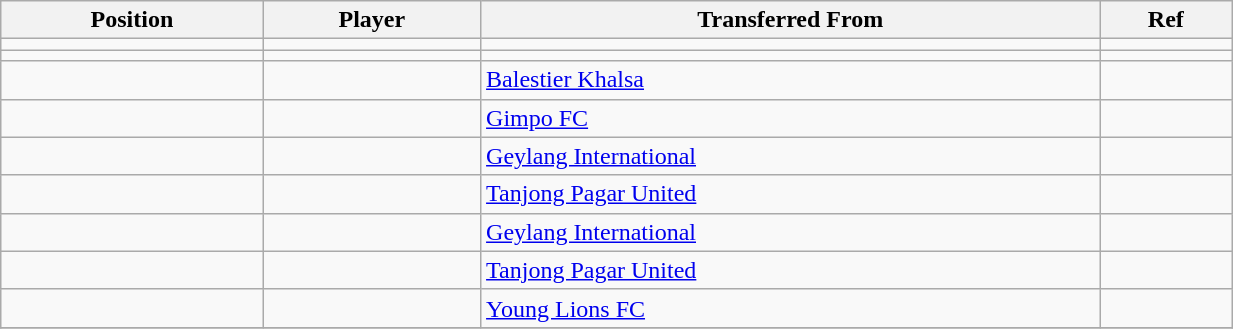<table class="wikitable sortable" style="width:65%; text-align:center; font-size:100%; text-align:left;">
<tr>
<th><strong>Position</strong></th>
<th><strong>Player</strong></th>
<th><strong>Transferred From</strong></th>
<th><strong>Ref</strong></th>
</tr>
<tr>
<td></td>
<td></td>
<td></td>
<td></td>
</tr>
<tr>
<td></td>
<td></td>
<td></td>
<td></td>
</tr>
<tr>
<td></td>
<td></td>
<td> <a href='#'>Balestier Khalsa</a></td>
<td></td>
</tr>
<tr>
<td></td>
<td></td>
<td> <a href='#'>Gimpo FC</a></td>
<td></td>
</tr>
<tr>
<td></td>
<td></td>
<td> <a href='#'>Geylang International</a></td>
<td></td>
</tr>
<tr>
<td></td>
<td></td>
<td> <a href='#'>Tanjong Pagar United</a></td>
<td></td>
</tr>
<tr>
<td></td>
<td></td>
<td> <a href='#'>Geylang International</a></td>
<td></td>
</tr>
<tr>
<td></td>
<td></td>
<td> <a href='#'>Tanjong Pagar United</a></td>
<td></td>
</tr>
<tr>
<td></td>
<td></td>
<td> <a href='#'>Young Lions FC</a></td>
<td></td>
</tr>
<tr>
</tr>
</table>
